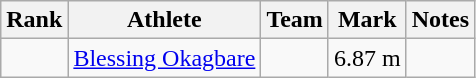<table class="wikitable sortable">
<tr>
<th>Rank</th>
<th>Athlete</th>
<th>Team</th>
<th>Mark</th>
<th>Notes</th>
</tr>
<tr>
<td align=center></td>
<td><a href='#'>Blessing Okagbare</a></td>
<td></td>
<td>6.87 m</td>
<td></td>
</tr>
</table>
